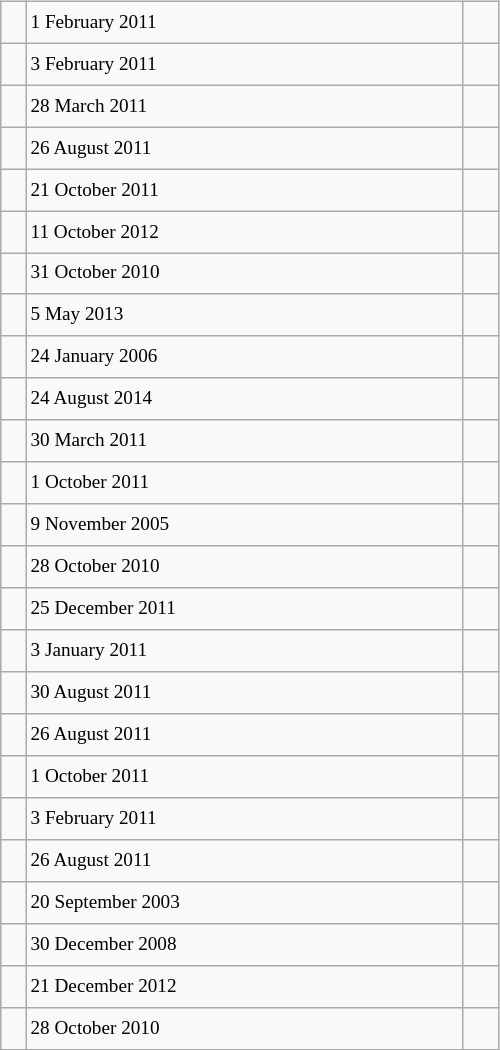<table class="wikitable" style="font-size: 80%; float: left; width: 26em; margin-right: 1em; height: 700px">
<tr>
<td></td>
<td>1 February 2011</td>
<td> </td>
</tr>
<tr>
<td></td>
<td>3 February 2011</td>
<td> </td>
</tr>
<tr>
<td></td>
<td>28 March 2011</td>
<td> </td>
</tr>
<tr>
<td></td>
<td>26 August 2011</td>
<td></td>
</tr>
<tr>
<td></td>
<td>21 October 2011</td>
<td></td>
</tr>
<tr>
<td></td>
<td>11 October 2012</td>
<td></td>
</tr>
<tr>
<td></td>
<td>31 October 2010</td>
<td> </td>
</tr>
<tr>
<td></td>
<td>5 May 2013</td>
<td></td>
</tr>
<tr>
<td></td>
<td>24 January 2006</td>
<td></td>
</tr>
<tr>
<td></td>
<td>24 August 2014</td>
<td></td>
</tr>
<tr>
<td></td>
<td>30 March 2011</td>
<td> </td>
</tr>
<tr>
<td></td>
<td>1 October 2011</td>
<td></td>
</tr>
<tr>
<td></td>
<td>9 November 2005</td>
<td></td>
</tr>
<tr>
<td></td>
<td>28 October 2010</td>
<td> </td>
</tr>
<tr>
<td></td>
<td>25 December 2011</td>
<td></td>
</tr>
<tr>
<td></td>
<td>3 January 2011</td>
<td> </td>
</tr>
<tr>
<td></td>
<td>30 August 2011</td>
<td></td>
</tr>
<tr>
<td></td>
<td>26 August 2011</td>
<td></td>
</tr>
<tr>
<td></td>
<td>1 October 2011</td>
<td></td>
</tr>
<tr>
<td></td>
<td>3 February 2011</td>
<td> </td>
</tr>
<tr>
<td></td>
<td>26 August 2011</td>
<td></td>
</tr>
<tr>
<td></td>
<td>20 September 2003</td>
<td> </td>
</tr>
<tr>
<td></td>
<td>30 December 2008</td>
<td></td>
</tr>
<tr>
<td></td>
<td>21 December 2012</td>
<td> </td>
</tr>
<tr>
<td></td>
<td>28 October 2010</td>
<td> </td>
</tr>
</table>
